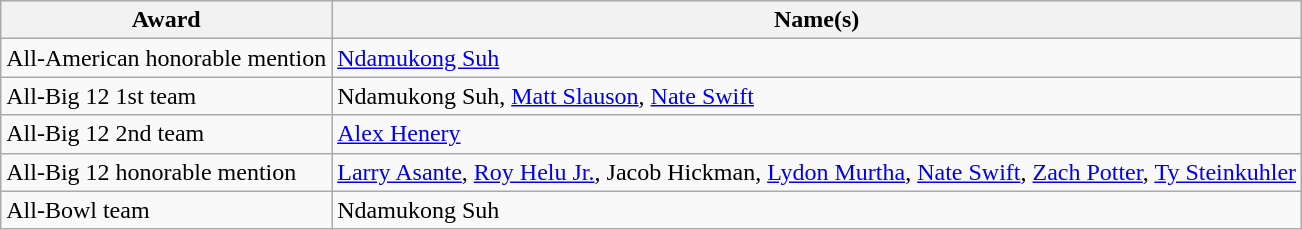<table class="wikitable">
<tr>
<th>Award</th>
<th>Name(s)</th>
</tr>
<tr>
<td>All-American honorable mention</td>
<td><a href='#'>Ndamukong Suh</a></td>
</tr>
<tr>
<td>All-Big 12 1st team</td>
<td>Ndamukong Suh, <a href='#'>Matt Slauson</a>, <a href='#'>Nate Swift</a></td>
</tr>
<tr>
<td>All-Big 12 2nd team</td>
<td><a href='#'>Alex Henery</a></td>
</tr>
<tr>
<td>All-Big 12 honorable mention</td>
<td><a href='#'>Larry Asante</a>, <a href='#'>Roy Helu Jr.</a>, Jacob Hickman, <a href='#'>Lydon Murtha</a>, <a href='#'>Nate Swift</a>, <a href='#'>Zach Potter</a>, <a href='#'>Ty Steinkuhler</a></td>
</tr>
<tr>
<td>All-Bowl team</td>
<td>Ndamukong Suh</td>
</tr>
</table>
